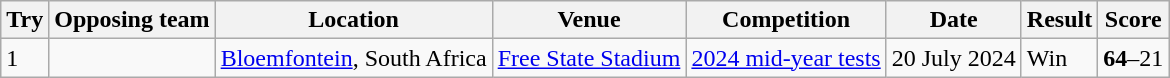<table class="wikitable" style="font-size:100%">
<tr>
<th>Try</th>
<th>Opposing team</th>
<th>Location</th>
<th>Venue</th>
<th>Competition</th>
<th>Date</th>
<th>Result</th>
<th>Score</th>
</tr>
<tr>
<td>1</td>
<td></td>
<td><a href='#'>Bloemfontein</a>, South Africa</td>
<td><a href='#'>Free State Stadium</a></td>
<td><a href='#'>2024 mid-year tests</a></td>
<td>20 July 2024</td>
<td>Win</td>
<td><strong>64</strong>–21</td>
</tr>
</table>
